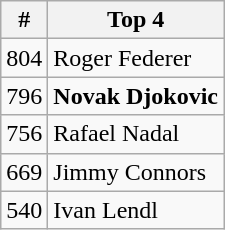<table class="wikitable" style="display:inline-table;">
<tr>
<th>#</th>
<th>Top 4</th>
</tr>
<tr>
<td>804</td>
<td> Roger Federer</td>
</tr>
<tr>
<td>796</td>
<td> <strong>Novak Djokovic</strong></td>
</tr>
<tr>
<td>756</td>
<td> Rafael Nadal</td>
</tr>
<tr>
<td>669</td>
<td> Jimmy Connors</td>
</tr>
<tr>
<td>540</td>
<td> Ivan Lendl</td>
</tr>
</table>
